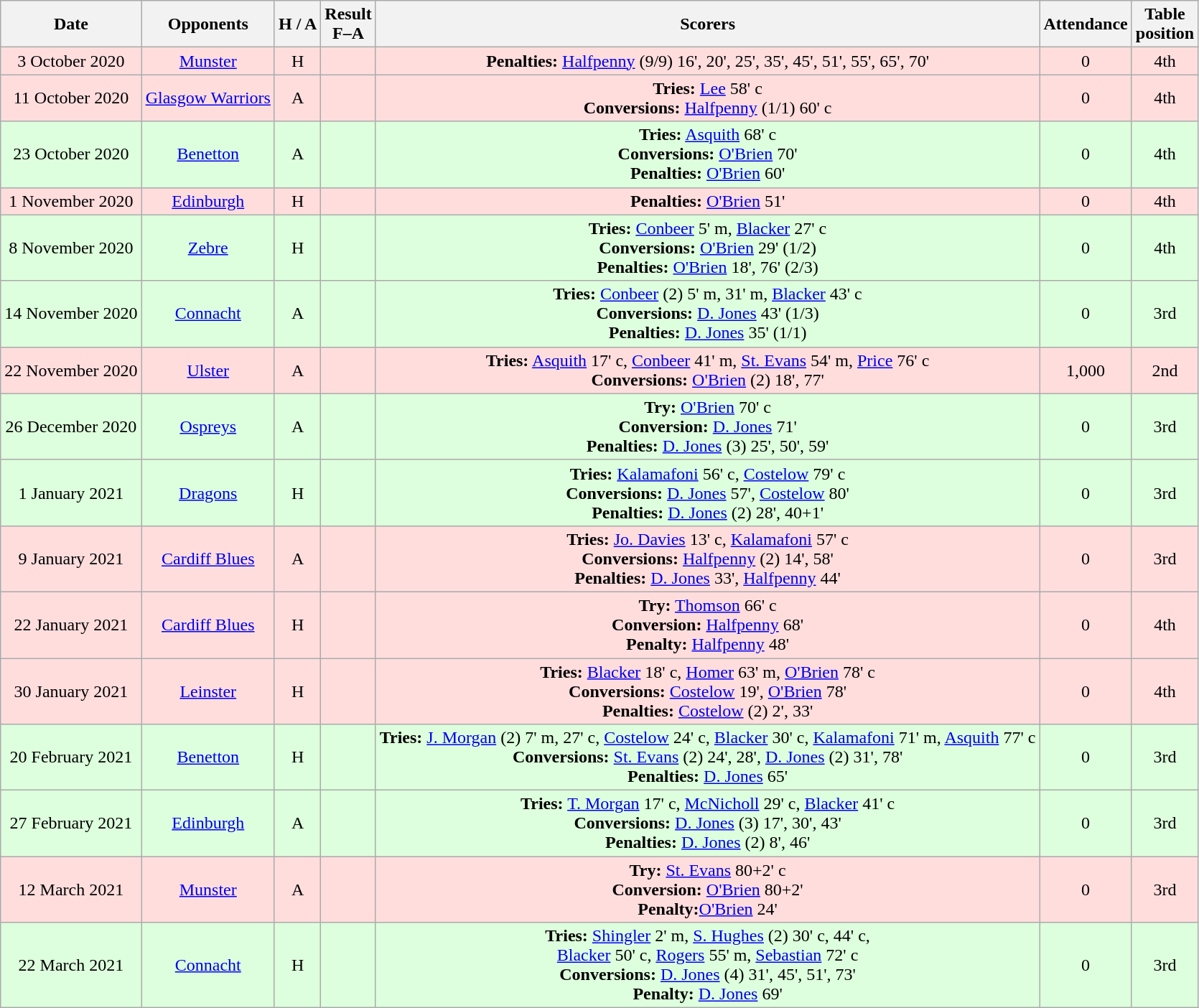<table class="wikitable" style="text-align:center">
<tr>
<th>Date</th>
<th>Opponents</th>
<th>H / A</th>
<th>Result<br>F–A</th>
<th>Scorers</th>
<th>Attendance</th>
<th>Table<br>position</th>
</tr>
<tr style="background:#ffdddd">
<td>3 October 2020</td>
<td><a href='#'>Munster</a></td>
<td>H</td>
<td></td>
<td><strong>Penalties:</strong> <a href='#'>Halfpenny</a> (9/9) 16', 20', 25', 35', 45', 51', 55', 65', 70'</td>
<td>0</td>
<td>4th</td>
</tr>
<tr style="background:#ffdddd">
<td>11 October 2020</td>
<td><a href='#'>Glasgow Warriors</a></td>
<td>A</td>
<td></td>
<td><strong>Tries:</strong> <a href='#'>Lee</a> 58' c<br><strong>Conversions:</strong> <a href='#'>Halfpenny</a> (1/1) 60' c</td>
<td>0</td>
<td>4th</td>
</tr>
<tr style="background:#ddffdd">
<td>23 October 2020</td>
<td><a href='#'>Benetton</a></td>
<td>A</td>
<td></td>
<td><strong>Tries:</strong> <a href='#'>Asquith</a> 68' c<br><strong>Conversions:</strong> <a href='#'>O'Brien</a> 70'<br><strong>Penalties:</strong> <a href='#'>O'Brien</a> 60'</td>
<td>0</td>
<td>4th</td>
</tr>
<tr style="background:#ffdddd">
<td>1 November 2020</td>
<td><a href='#'>Edinburgh</a></td>
<td>H</td>
<td></td>
<td><strong>Penalties:</strong> <a href='#'>O'Brien</a> 51'</td>
<td>0</td>
<td>4th</td>
</tr>
<tr style="background:#ddffdd">
<td>8 November 2020</td>
<td><a href='#'>Zebre</a></td>
<td>H</td>
<td></td>
<td><strong>Tries:</strong> <a href='#'>Conbeer</a> 5' m, <a href='#'>Blacker</a> 27' c<br><strong>Conversions:</strong> <a href='#'>O'Brien</a> 29' (1/2)<br><strong>Penalties:</strong> <a href='#'>O'Brien</a> 18', 76' (2/3)</td>
<td>0</td>
<td>4th</td>
</tr>
<tr style="background:#ddffdd">
<td>14 November 2020</td>
<td><a href='#'>Connacht</a></td>
<td>A</td>
<td></td>
<td><strong>Tries:</strong> <a href='#'>Conbeer</a> (2) 5' m, 31' m, <a href='#'>Blacker</a> 43' c<br><strong>Conversions:</strong> <a href='#'>D. Jones</a> 43' (1/3)<br><strong>Penalties:</strong> <a href='#'>D. Jones</a> 35' (1/1)</td>
<td>0</td>
<td>3rd</td>
</tr>
<tr style="background:#ffdddd">
<td>22 November 2020</td>
<td><a href='#'>Ulster</a></td>
<td>A</td>
<td></td>
<td><strong>Tries:</strong> <a href='#'>Asquith</a> 17' c, <a href='#'>Conbeer</a> 41' m, <a href='#'>St. Evans</a> 54' m, <a href='#'>Price</a> 76' c<br><strong>Conversions:</strong> <a href='#'>O'Brien</a> (2) 18', 77'</td>
<td>1,000</td>
<td>2nd</td>
</tr>
<tr style="background:#ddffdd">
<td>26 December 2020</td>
<td><a href='#'>Ospreys</a></td>
<td>A</td>
<td></td>
<td><strong>Try:</strong> <a href='#'>O'Brien</a> 70' c<br><strong>Conversion:</strong> <a href='#'>D. Jones</a> 71'<br><strong>Penalties:</strong> <a href='#'>D. Jones</a> (3) 25', 50', 59'</td>
<td>0</td>
<td>3rd</td>
</tr>
<tr style="background:#ddffdd">
<td>1 January 2021</td>
<td><a href='#'>Dragons</a></td>
<td>H</td>
<td></td>
<td><strong>Tries:</strong> <a href='#'>Kalamafoni</a> 56' c, <a href='#'>Costelow</a> 79' c<br><strong>Conversions:</strong> <a href='#'>D. Jones</a> 57', <a href='#'>Costelow</a> 80'<br><strong>Penalties:</strong> <a href='#'>D. Jones</a> (2) 28', 40+1'</td>
<td>0</td>
<td>3rd</td>
</tr>
<tr style="background:#ffdddd">
<td>9 January 2021</td>
<td><a href='#'>Cardiff Blues</a></td>
<td>A</td>
<td></td>
<td><strong>Tries:</strong> <a href='#'>Jo. Davies</a> 13' c, <a href='#'>Kalamafoni</a> 57' c<br><strong>Conversions:</strong> <a href='#'>Halfpenny</a> (2) 14', 58'<br><strong>Penalties:</strong> <a href='#'>D. Jones</a> 33', <a href='#'>Halfpenny</a> 44'</td>
<td>0</td>
<td>3rd</td>
</tr>
<tr style="background:#ffdddd">
<td>22 January 2021</td>
<td><a href='#'>Cardiff Blues</a></td>
<td>H</td>
<td></td>
<td><strong>Try:</strong> <a href='#'>Thomson</a> 66' c<br><strong>Conversion:</strong> <a href='#'>Halfpenny</a> 68'<br><strong>Penalty:</strong> <a href='#'>Halfpenny</a> 48'</td>
<td>0</td>
<td>4th</td>
</tr>
<tr style="background:#ffdddd">
<td>30 January 2021</td>
<td><a href='#'>Leinster</a></td>
<td>H</td>
<td></td>
<td><strong>Tries:</strong> <a href='#'>Blacker</a> 18' c, <a href='#'>Homer</a> 63' m, <a href='#'>O'Brien</a> 78' c<br><strong>Conversions:</strong> <a href='#'>Costelow</a> 19', <a href='#'>O'Brien</a> 78'<br><strong>Penalties:</strong> <a href='#'>Costelow</a> (2) 2', 33'</td>
<td>0</td>
<td>4th</td>
</tr>
<tr style="background:#ddffdd">
<td>20 February 2021</td>
<td><a href='#'>Benetton</a></td>
<td>H</td>
<td></td>
<td><strong>Tries:</strong> <a href='#'>J. Morgan</a> (2) 7' m, 27' c, <a href='#'>Costelow</a> 24' c, <a href='#'>Blacker</a> 30' c, <a href='#'>Kalamafoni</a> 71' m, <a href='#'>Asquith</a> 77' c<br><strong>Conversions:</strong> <a href='#'>St. Evans</a> (2) 24', 28', <a href='#'>D. Jones</a> (2) 31', 78'<br><strong>Penalties:</strong> <a href='#'>D. Jones</a> 65'</td>
<td>0</td>
<td>3rd</td>
</tr>
<tr style="background:#ddffdd">
<td>27 February 2021</td>
<td><a href='#'>Edinburgh</a></td>
<td>A</td>
<td></td>
<td><strong>Tries:</strong> <a href='#'>T. Morgan</a> 17' c, <a href='#'>McNicholl</a> 29' c, <a href='#'>Blacker</a> 41' c<br><strong>Conversions:</strong> <a href='#'>D. Jones</a> (3) 17', 30', 43'<br><strong>Penalties:</strong> <a href='#'>D. Jones</a> (2) 8', 46'</td>
<td>0</td>
<td>3rd</td>
</tr>
<tr style="background:#ffdddd">
<td>12 March 2021</td>
<td><a href='#'>Munster</a></td>
<td>A</td>
<td></td>
<td><strong>Try:</strong> <a href='#'>St. Evans</a> 80+2' c<br><strong>Conversion:</strong> <a href='#'>O'Brien</a> 80+2'<br><strong>Penalty:</strong><a href='#'>O'Brien</a> 24'</td>
<td>0</td>
<td>3rd</td>
</tr>
<tr style="background:#ddffdd">
<td>22 March 2021</td>
<td><a href='#'>Connacht</a></td>
<td>H</td>
<td></td>
<td><strong>Tries:</strong> <a href='#'>Shingler</a> 2' m, <a href='#'>S. Hughes</a> (2) 30' c, 44' c,<br><a href='#'>Blacker</a> 50' c, <a href='#'>Rogers</a> 55' m, <a href='#'>Sebastian</a> 72' c<br><strong>Conversions:</strong> <a href='#'>D. Jones</a> (4) 31', 45', 51', 73'<br><strong>Penalty:</strong> <a href='#'>D. Jones</a> 69'</td>
<td>0</td>
<td>3rd</td>
</tr>
</table>
